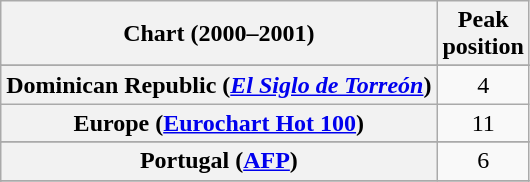<table class="wikitable sortable plainrowheaders" style="text-align:center">
<tr>
<th scope="col">Chart (2000–2001)</th>
<th scope="col">Peak<br>position</th>
</tr>
<tr>
</tr>
<tr>
</tr>
<tr>
</tr>
<tr>
<th scope="row">Dominican Republic (<em><a href='#'>El Siglo de Torreón</a></em>)</th>
<td>4</td>
</tr>
<tr>
<th scope="row">Europe (<a href='#'>Eurochart Hot 100</a>)</th>
<td>11</td>
</tr>
<tr>
</tr>
<tr>
</tr>
<tr>
</tr>
<tr>
</tr>
<tr>
<th scope="row">Portugal (<a href='#'>AFP</a>)</th>
<td>6</td>
</tr>
<tr>
</tr>
<tr>
</tr>
<tr>
</tr>
<tr>
</tr>
<tr>
</tr>
<tr>
</tr>
<tr>
</tr>
</table>
